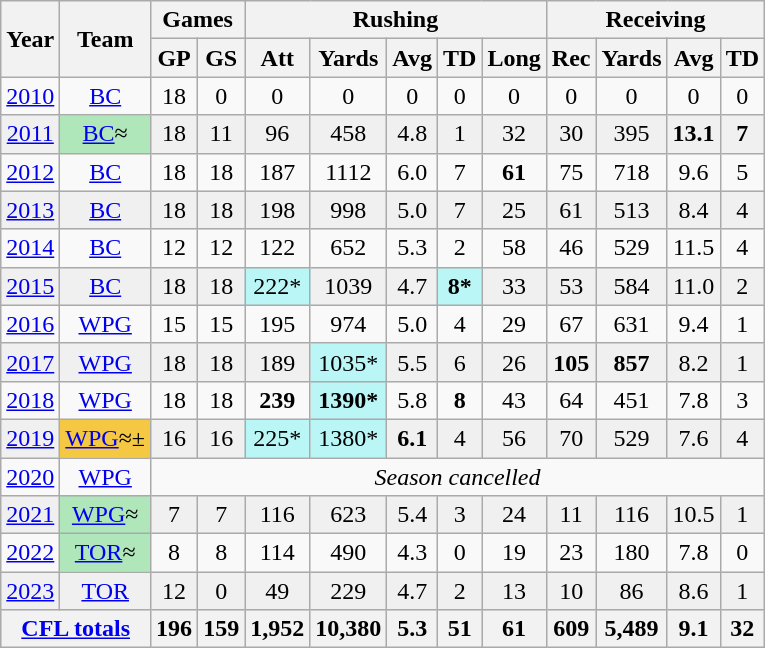<table class="wikitable" style="text-align:center">
<tr>
<th rowspan="2">Year</th>
<th rowspan="2">Team</th>
<th colspan="2">Games</th>
<th colspan="5">Rushing</th>
<th colspan="4">Receiving</th>
</tr>
<tr>
<th>GP</th>
<th>GS</th>
<th>Att</th>
<th>Yards</th>
<th>Avg</th>
<th>TD</th>
<th>Long</th>
<th>Rec</th>
<th>Yards</th>
<th>Avg</th>
<th>TD</th>
</tr>
<tr>
<td><a href='#'>2010</a></td>
<td><a href='#'>BC</a></td>
<td>18</td>
<td>0</td>
<td>0</td>
<td>0</td>
<td>0</td>
<td>0</td>
<td>0</td>
<td>0</td>
<td>0</td>
<td>0</td>
<td>0</td>
</tr>
<tr bgcolor="#f0f0f0">
<td><a href='#'>2011</a></td>
<td style="background:#afe6ba"><a href='#'>BC</a>≈</td>
<td>18</td>
<td>11</td>
<td>96</td>
<td>458</td>
<td>4.8</td>
<td>1</td>
<td>32</td>
<td>30</td>
<td>395</td>
<td><strong>13.1</strong></td>
<td><strong>7</strong></td>
</tr>
<tr>
<td><a href='#'>2012</a></td>
<td><a href='#'>BC</a></td>
<td>18</td>
<td>18</td>
<td>187</td>
<td>1112</td>
<td>6.0</td>
<td>7</td>
<td><strong>61</strong></td>
<td>75</td>
<td>718</td>
<td>9.6</td>
<td>5</td>
</tr>
<tr bgcolor="#f0f0f0">
<td><a href='#'>2013</a></td>
<td><a href='#'>BC</a></td>
<td>18</td>
<td>18</td>
<td>198</td>
<td>998</td>
<td>5.0</td>
<td>7</td>
<td>25</td>
<td>61</td>
<td>513</td>
<td>8.4</td>
<td>4</td>
</tr>
<tr>
<td><a href='#'>2014</a></td>
<td><a href='#'>BC</a></td>
<td>12</td>
<td>12</td>
<td>122</td>
<td>652</td>
<td>5.3</td>
<td>2</td>
<td>58</td>
<td>46</td>
<td>529</td>
<td>11.5</td>
<td>4</td>
</tr>
<tr bgcolor="#f0f0f0">
<td><a href='#'>2015</a></td>
<td><a href='#'>BC</a></td>
<td>18</td>
<td>18</td>
<td style="background:#bbf6f6">222*</td>
<td>1039</td>
<td>4.7</td>
<td style="background:#bbf6f6"><strong>8*</strong></td>
<td>33</td>
<td>53</td>
<td>584</td>
<td>11.0</td>
<td>2</td>
</tr>
<tr>
<td><a href='#'>2016</a></td>
<td><a href='#'>WPG</a></td>
<td>15</td>
<td>15</td>
<td>195</td>
<td>974</td>
<td>5.0</td>
<td>4</td>
<td>29</td>
<td>67</td>
<td>631</td>
<td>9.4</td>
<td>1</td>
</tr>
<tr bgcolor="#f0f0f0">
<td><a href='#'>2017</a></td>
<td><a href='#'>WPG</a></td>
<td>18</td>
<td>18</td>
<td>189</td>
<td style="background:#bbf6f6">1035*</td>
<td>5.5</td>
<td>6</td>
<td>26</td>
<td><strong>105</strong></td>
<td><strong>857</strong></td>
<td>8.2</td>
<td>1</td>
</tr>
<tr>
<td><a href='#'>2018</a></td>
<td><a href='#'>WPG</a></td>
<td>18</td>
<td>18</td>
<td><strong>239</strong></td>
<td style="background:#bbf6f6"><strong>1390*</strong></td>
<td>5.8</td>
<td><strong>8</strong></td>
<td>43</td>
<td>64</td>
<td>451</td>
<td>7.8</td>
<td>3</td>
</tr>
<tr bgcolor="#f0f0f0">
<td><a href='#'>2019</a></td>
<td style="background:#f4c842"><a href='#'>WPG</a>≈±</td>
<td>16</td>
<td>16</td>
<td style="background:#bbf6f6">225*</td>
<td style="background:#bbf6f6">1380*</td>
<td><strong>6.1</strong></td>
<td>4</td>
<td>56</td>
<td>70</td>
<td>529</td>
<td>7.6</td>
<td>4</td>
</tr>
<tr ALIGN="center">
<td><a href='#'>2020</a></td>
<td><a href='#'>WPG</a></td>
<td colspan="11"><em>Season cancelled</em></td>
</tr>
<tr bgcolor="#f0f0f0">
<td><a href='#'>2021</a></td>
<td style="background:#afe6ba"><a href='#'>WPG</a>≈</td>
<td>7</td>
<td>7</td>
<td>116</td>
<td>623</td>
<td>5.4</td>
<td>3</td>
<td>24</td>
<td>11</td>
<td>116</td>
<td>10.5</td>
<td>1</td>
</tr>
<tr>
<td><a href='#'>2022</a></td>
<td style="background:#afe6ba"><a href='#'>TOR</a>≈</td>
<td>8</td>
<td>8</td>
<td>114</td>
<td>490</td>
<td>4.3</td>
<td>0</td>
<td>19</td>
<td>23</td>
<td>180</td>
<td>7.8</td>
<td>0</td>
</tr>
<tr bgcolor="#f0f0f0">
<td><a href='#'>2023</a></td>
<td><a href='#'>TOR</a></td>
<td>12</td>
<td>0</td>
<td>49</td>
<td>229</td>
<td>4.7</td>
<td>2</td>
<td>13</td>
<td>10</td>
<td>86</td>
<td>8.6</td>
<td>1</td>
</tr>
<tr bgcolor="#e0e0e0">
<th colspan="2"><a href='#'>CFL totals</a></th>
<th>196</th>
<th>159</th>
<th>1,952</th>
<th>10,380</th>
<th>5.3</th>
<th>51</th>
<th>61</th>
<th>609</th>
<th>5,489</th>
<th>9.1</th>
<th>32</th>
</tr>
</table>
